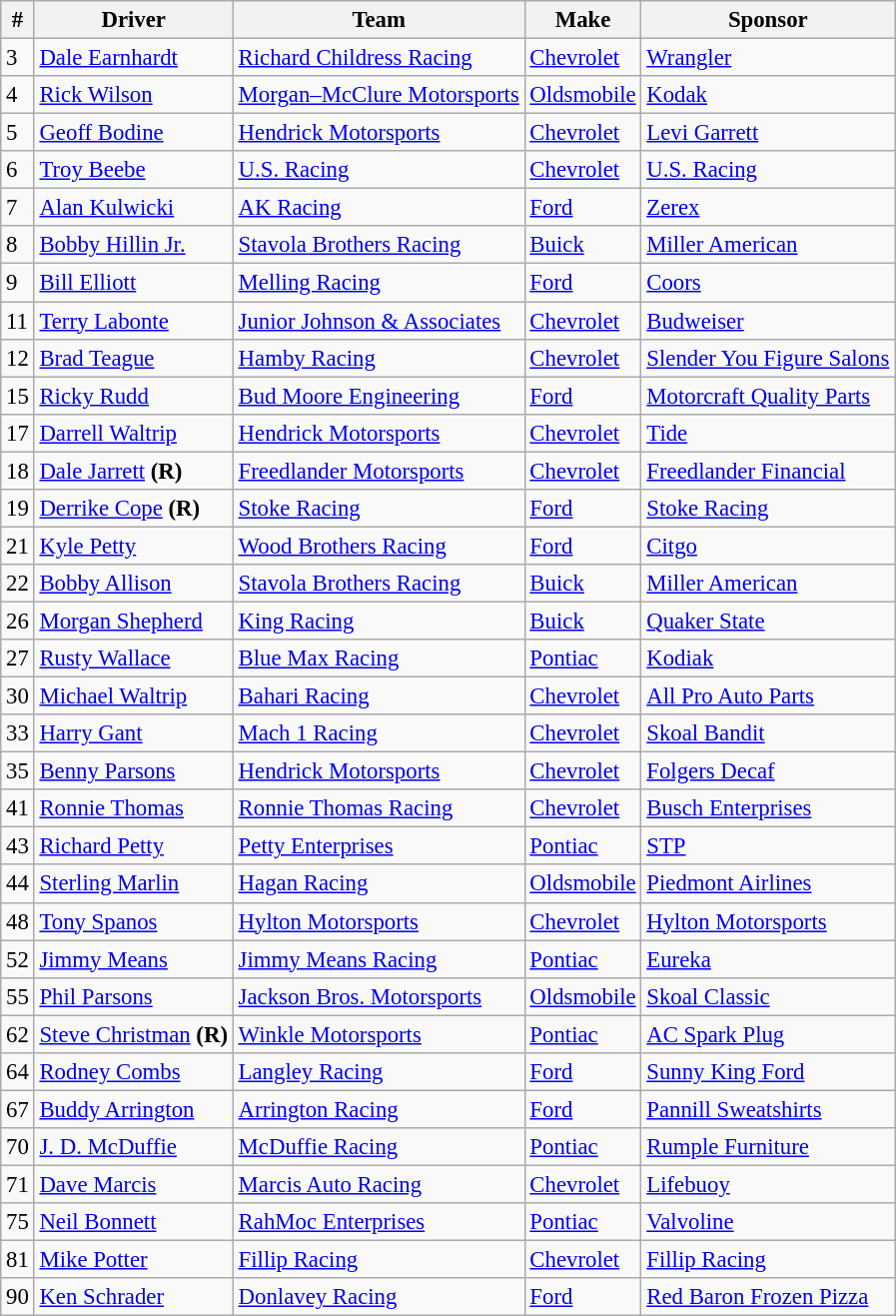<table class="wikitable" style="font-size:95%">
<tr>
<th>#</th>
<th>Driver</th>
<th>Team</th>
<th>Make</th>
<th>Sponsor</th>
</tr>
<tr>
<td>3</td>
<td><a href='#'>Dale Earnhardt</a></td>
<td><a href='#'>Richard Childress Racing</a></td>
<td><a href='#'>Chevrolet</a></td>
<td><a href='#'>Wrangler</a></td>
</tr>
<tr>
<td>4</td>
<td><a href='#'>Rick Wilson</a></td>
<td><a href='#'>Morgan–McClure Motorsports</a></td>
<td><a href='#'>Oldsmobile</a></td>
<td><a href='#'>Kodak</a></td>
</tr>
<tr>
<td>5</td>
<td><a href='#'>Geoff Bodine</a></td>
<td><a href='#'>Hendrick Motorsports</a></td>
<td><a href='#'>Chevrolet</a></td>
<td><a href='#'>Levi Garrett</a></td>
</tr>
<tr>
<td>6</td>
<td><a href='#'>Troy Beebe</a></td>
<td><a href='#'>U.S. Racing</a></td>
<td><a href='#'>Chevrolet</a></td>
<td><a href='#'>U.S. Racing</a></td>
</tr>
<tr>
<td>7</td>
<td><a href='#'>Alan Kulwicki</a></td>
<td><a href='#'>AK Racing</a></td>
<td><a href='#'>Ford</a></td>
<td><a href='#'>Zerex</a></td>
</tr>
<tr>
<td>8</td>
<td><a href='#'>Bobby Hillin Jr.</a></td>
<td><a href='#'>Stavola Brothers Racing</a></td>
<td><a href='#'>Buick</a></td>
<td><a href='#'>Miller American</a></td>
</tr>
<tr>
<td>9</td>
<td><a href='#'>Bill Elliott</a></td>
<td><a href='#'>Melling Racing</a></td>
<td><a href='#'>Ford</a></td>
<td><a href='#'>Coors</a></td>
</tr>
<tr>
<td>11</td>
<td><a href='#'>Terry Labonte</a></td>
<td><a href='#'>Junior Johnson & Associates</a></td>
<td><a href='#'>Chevrolet</a></td>
<td><a href='#'>Budweiser</a></td>
</tr>
<tr>
<td>12</td>
<td><a href='#'>Brad Teague</a></td>
<td><a href='#'>Hamby Racing</a></td>
<td><a href='#'>Chevrolet</a></td>
<td><a href='#'>Slender You Figure Salons</a></td>
</tr>
<tr>
<td>15</td>
<td><a href='#'>Ricky Rudd</a></td>
<td><a href='#'>Bud Moore Engineering</a></td>
<td><a href='#'>Ford</a></td>
<td><a href='#'>Motorcraft Quality Parts</a></td>
</tr>
<tr>
<td>17</td>
<td><a href='#'>Darrell Waltrip</a></td>
<td><a href='#'>Hendrick Motorsports</a></td>
<td><a href='#'>Chevrolet</a></td>
<td><a href='#'>Tide</a></td>
</tr>
<tr>
<td>18</td>
<td><a href='#'>Dale Jarrett</a> <strong>(R)</strong></td>
<td><a href='#'>Freedlander Motorsports</a></td>
<td><a href='#'>Chevrolet</a></td>
<td><a href='#'>Freedlander Financial</a></td>
</tr>
<tr>
<td>19</td>
<td><a href='#'>Derrike Cope</a> <strong>(R)</strong></td>
<td><a href='#'>Stoke Racing</a></td>
<td><a href='#'>Ford</a></td>
<td><a href='#'>Stoke Racing</a></td>
</tr>
<tr>
<td>21</td>
<td><a href='#'>Kyle Petty</a></td>
<td><a href='#'>Wood Brothers Racing</a></td>
<td><a href='#'>Ford</a></td>
<td><a href='#'>Citgo</a></td>
</tr>
<tr>
<td>22</td>
<td><a href='#'>Bobby Allison</a></td>
<td><a href='#'>Stavola Brothers Racing</a></td>
<td><a href='#'>Buick</a></td>
<td><a href='#'>Miller American</a></td>
</tr>
<tr>
<td>26</td>
<td><a href='#'>Morgan Shepherd</a></td>
<td><a href='#'>King Racing</a></td>
<td><a href='#'>Buick</a></td>
<td><a href='#'>Quaker State</a></td>
</tr>
<tr>
<td>27</td>
<td><a href='#'>Rusty Wallace</a></td>
<td><a href='#'>Blue Max Racing</a></td>
<td><a href='#'>Pontiac</a></td>
<td><a href='#'>Kodiak</a></td>
</tr>
<tr>
<td>30</td>
<td><a href='#'>Michael Waltrip</a></td>
<td><a href='#'>Bahari Racing</a></td>
<td><a href='#'>Chevrolet</a></td>
<td><a href='#'>All Pro Auto Parts</a></td>
</tr>
<tr>
<td>33</td>
<td><a href='#'>Harry Gant</a></td>
<td><a href='#'>Mach 1 Racing</a></td>
<td><a href='#'>Chevrolet</a></td>
<td><a href='#'>Skoal Bandit</a></td>
</tr>
<tr>
<td>35</td>
<td><a href='#'>Benny Parsons</a></td>
<td><a href='#'>Hendrick Motorsports</a></td>
<td><a href='#'>Chevrolet</a></td>
<td><a href='#'>Folgers Decaf</a></td>
</tr>
<tr>
<td>41</td>
<td><a href='#'>Ronnie Thomas</a></td>
<td><a href='#'>Ronnie Thomas Racing</a></td>
<td><a href='#'>Chevrolet</a></td>
<td><a href='#'>Busch Enterprises</a></td>
</tr>
<tr>
<td>43</td>
<td><a href='#'>Richard Petty</a></td>
<td><a href='#'>Petty Enterprises</a></td>
<td><a href='#'>Pontiac</a></td>
<td><a href='#'>STP</a></td>
</tr>
<tr>
<td>44</td>
<td><a href='#'>Sterling Marlin</a></td>
<td><a href='#'>Hagan Racing</a></td>
<td><a href='#'>Oldsmobile</a></td>
<td><a href='#'>Piedmont Airlines</a></td>
</tr>
<tr>
<td>48</td>
<td><a href='#'>Tony Spanos</a></td>
<td><a href='#'>Hylton Motorsports</a></td>
<td><a href='#'>Chevrolet</a></td>
<td><a href='#'>Hylton Motorsports</a></td>
</tr>
<tr>
<td>52</td>
<td><a href='#'>Jimmy Means</a></td>
<td><a href='#'>Jimmy Means Racing</a></td>
<td><a href='#'>Pontiac</a></td>
<td><a href='#'>Eureka</a></td>
</tr>
<tr>
<td>55</td>
<td><a href='#'>Phil Parsons</a></td>
<td><a href='#'>Jackson Bros. Motorsports</a></td>
<td><a href='#'>Oldsmobile</a></td>
<td><a href='#'>Skoal Classic</a></td>
</tr>
<tr>
<td>62</td>
<td><a href='#'>Steve Christman</a> <strong>(R)</strong></td>
<td><a href='#'>Winkle Motorsports</a></td>
<td><a href='#'>Pontiac</a></td>
<td><a href='#'>AC Spark Plug</a></td>
</tr>
<tr>
<td>64</td>
<td><a href='#'>Rodney Combs</a></td>
<td><a href='#'>Langley Racing</a></td>
<td><a href='#'>Ford</a></td>
<td><a href='#'>Sunny King Ford</a></td>
</tr>
<tr>
<td>67</td>
<td><a href='#'>Buddy Arrington</a></td>
<td><a href='#'>Arrington Racing</a></td>
<td><a href='#'>Ford</a></td>
<td><a href='#'>Pannill Sweatshirts</a></td>
</tr>
<tr>
<td>70</td>
<td><a href='#'>J. D. McDuffie</a></td>
<td><a href='#'>McDuffie Racing</a></td>
<td><a href='#'>Pontiac</a></td>
<td><a href='#'>Rumple Furniture</a></td>
</tr>
<tr>
<td>71</td>
<td><a href='#'>Dave Marcis</a></td>
<td><a href='#'>Marcis Auto Racing</a></td>
<td><a href='#'>Chevrolet</a></td>
<td><a href='#'>Lifebuoy</a></td>
</tr>
<tr>
<td>75</td>
<td><a href='#'>Neil Bonnett</a></td>
<td><a href='#'>RahMoc Enterprises</a></td>
<td><a href='#'>Pontiac</a></td>
<td><a href='#'>Valvoline</a></td>
</tr>
<tr>
<td>81</td>
<td><a href='#'>Mike Potter</a></td>
<td><a href='#'>Fillip Racing</a></td>
<td><a href='#'>Chevrolet</a></td>
<td><a href='#'>Fillip Racing</a></td>
</tr>
<tr>
<td>90</td>
<td><a href='#'>Ken Schrader</a></td>
<td><a href='#'>Donlavey Racing</a></td>
<td><a href='#'>Ford</a></td>
<td><a href='#'>Red Baron Frozen Pizza</a></td>
</tr>
</table>
